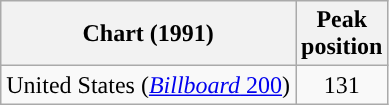<table class="wikitable">
<tr>
<th scope="col">Chart (1991)</th>
<th>Peak<br>position</th>
</tr>
<tr>
<td>United States (<a href='#'><em>Billboard</em> 200</a>)</td>
<td style="text-align:center;">131</td>
</tr>
</table>
